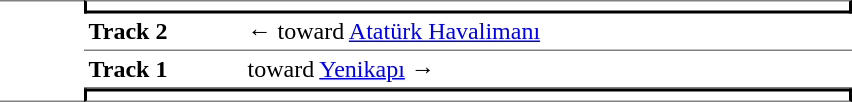<table cellspacing=0 cellpadding=3>
<tr>
<td style="border-top:solid 1px gray;border-bottom:solid 1px gray;vertical-align:top;" width=50 rowspan=4></td>
<td style="border-top:solid 1px gray;border-right:solid 2px black;border-left:solid 2px black;border-bottom:solid 2px black;text-align:center;" colspan=2></td>
</tr>
<tr>
<td style="border-bottom:solid 1px gray;" width=100><strong>Track 2</strong></td>
<td style="border-bottom:solid 1px gray;" width=400>←  toward <a href='#'>Atatürk Havalimanı</a></td>
</tr>
<tr>
<td style="border-bottom:solid 1px gray;"><strong>Track 1</strong></td>
<td style="border-bottom:solid 1px gray;"> toward <a href='#'>Yenikapı</a> →</td>
</tr>
<tr>
<td style="border-bottom:solid 1px gray;border-top:solid 2px black;border-right:solid 2px black;border-left:solid 2px black;text-align:center;" colspan=2></td>
</tr>
</table>
